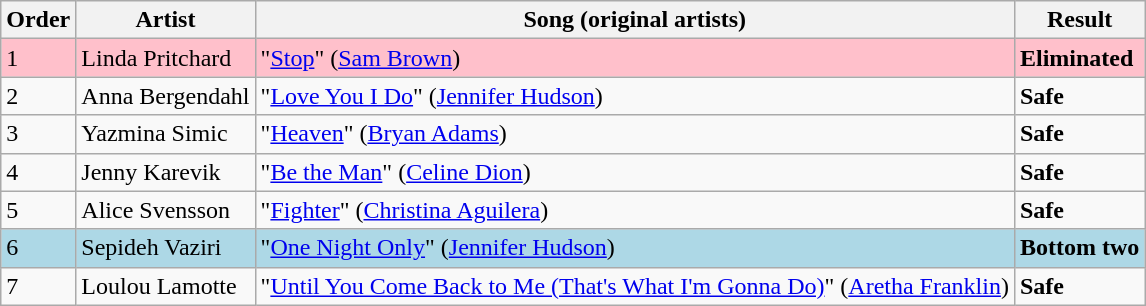<table class=wikitable>
<tr>
<th>Order</th>
<th>Artist</th>
<th>Song (original artists)</th>
<th>Result</th>
</tr>
<tr style="background:pink;">
<td>1</td>
<td>Linda Pritchard</td>
<td>"<a href='#'>Stop</a>" (<a href='#'>Sam Brown</a>)</td>
<td><strong>Eliminated</strong></td>
</tr>
<tr>
<td>2</td>
<td>Anna Bergendahl</td>
<td>"<a href='#'>Love You I Do</a>" (<a href='#'>Jennifer Hudson</a>)</td>
<td><strong>Safe</strong></td>
</tr>
<tr>
<td>3</td>
<td>Yazmina Simic</td>
<td>"<a href='#'>Heaven</a>" (<a href='#'>Bryan Adams</a>)</td>
<td><strong>Safe</strong></td>
</tr>
<tr>
<td>4</td>
<td>Jenny Karevik</td>
<td>"<a href='#'>Be the Man</a>" (<a href='#'>Celine Dion</a>)</td>
<td><strong>Safe</strong></td>
</tr>
<tr>
<td>5</td>
<td>Alice Svensson</td>
<td>"<a href='#'>Fighter</a>" (<a href='#'>Christina Aguilera</a>)</td>
<td><strong>Safe</strong></td>
</tr>
<tr style="background:lightblue;">
<td>6</td>
<td>Sepideh Vaziri</td>
<td>"<a href='#'>One Night Only</a>" (<a href='#'>Jennifer Hudson</a>)</td>
<td><strong>Bottom two</strong></td>
</tr>
<tr>
<td>7</td>
<td>Loulou Lamotte</td>
<td>"<a href='#'>Until You Come Back to Me (That's What I'm Gonna Do)</a>" (<a href='#'>Aretha Franklin</a>)</td>
<td><strong>Safe</strong></td>
</tr>
</table>
